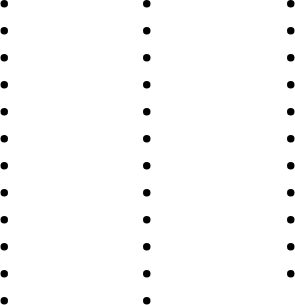<table style="padding: 0em 1em 0em 1em;">
<tr valign="top">
<td width="15%" rowspan="2"><br><ul><li></li><li></li><li></li><li></li><li></li><li></li><li></li><li></li><li></li><li></li><li></li><li></li></ul></td>
<td width="15%" rowspan="2"><br><ul><li></li><li></li><li></li><li></li><li></li><li></li><li></li><li></li><li></li><li></li><li></li><li></li></ul></td>
<td width="15%" rowspan="2"><br><ul><li></li><li></li><li></li><li></li><li></li><li></li><li></li><li></li><li></li><li></li><li></li></ul></td>
</tr>
</table>
